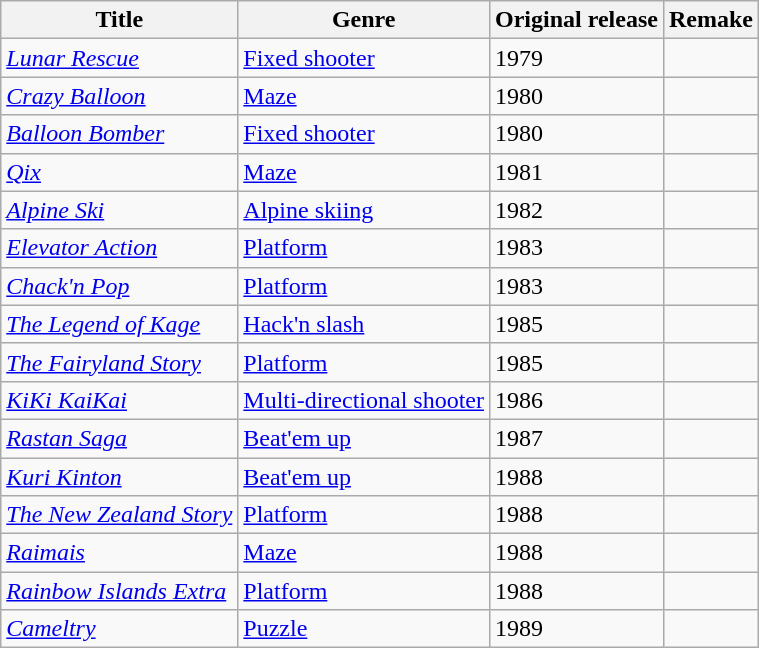<table class="wikitable sortable" border="1">
<tr>
<th scope="col">Title</th>
<th scope="col">Genre</th>
<th scope="col">Original release</th>
<th scope="col" class="unsortable">Remake</th>
</tr>
<tr>
<td><em><a href='#'>Lunar Rescue</a></em></td>
<td><a href='#'>Fixed shooter</a></td>
<td 1979>1979</td>
<td></td>
</tr>
<tr>
<td><em><a href='#'>Crazy Balloon</a></em></td>
<td><a href='#'>Maze</a></td>
<td 1980>1980</td>
<td></td>
</tr>
<tr>
<td><em><a href='#'>Balloon Bomber</a></em></td>
<td><a href='#'>Fixed shooter</a></td>
<td 1980>1980</td>
<td></td>
</tr>
<tr>
<td><em><a href='#'>Qix</a></em></td>
<td><a href='#'>Maze</a></td>
<td 1981>1981</td>
<td></td>
</tr>
<tr>
<td><em><a href='#'>Alpine Ski</a></em></td>
<td><a href='#'>Alpine skiing</a></td>
<td 1982>1982</td>
<td></td>
</tr>
<tr>
<td><em><a href='#'>Elevator Action</a></em></td>
<td><a href='#'>Platform</a></td>
<td 1983>1983</td>
<td></td>
</tr>
<tr>
<td><em><a href='#'>Chack'n Pop</a></em></td>
<td><a href='#'>Platform</a></td>
<td 1983>1983</td>
<td></td>
</tr>
<tr>
<td><em><a href='#'>The Legend of Kage</a></em></td>
<td><a href='#'>Hack'n slash</a></td>
<td 1984>1985</td>
<td></td>
</tr>
<tr>
<td><em><a href='#'>The Fairyland Story</a></em></td>
<td><a href='#'>Platform</a></td>
<td 1985>1985</td>
<td></td>
</tr>
<tr>
<td><em><a href='#'>KiKi KaiKai</a></em></td>
<td><a href='#'>Multi-directional shooter</a></td>
<td 1986>1986</td>
<td></td>
</tr>
<tr>
<td><em><a href='#'>Rastan Saga</a></em></td>
<td><a href='#'>Beat'em up</a></td>
<td 1987>1987</td>
<td></td>
</tr>
<tr>
<td><em><a href='#'>Kuri Kinton</a></em></td>
<td><a href='#'>Beat'em up</a></td>
<td 1988>1988</td>
<td></td>
</tr>
<tr>
<td><em><a href='#'>The New Zealand Story</a></em></td>
<td><a href='#'>Platform</a></td>
<td 1988>1988</td>
<td></td>
</tr>
<tr>
<td><em><a href='#'>Raimais</a></em></td>
<td><a href='#'>Maze</a></td>
<td 1988>1988</td>
<td></td>
</tr>
<tr>
<td><em><a href='#'>Rainbow Islands Extra</a></em></td>
<td><a href='#'>Platform</a></td>
<td 1988>1988</td>
<td></td>
</tr>
<tr>
<td><em><a href='#'>Cameltry</a></em></td>
<td><a href='#'>Puzzle</a></td>
<td 1989>1989</td>
<td></td>
</tr>
</table>
